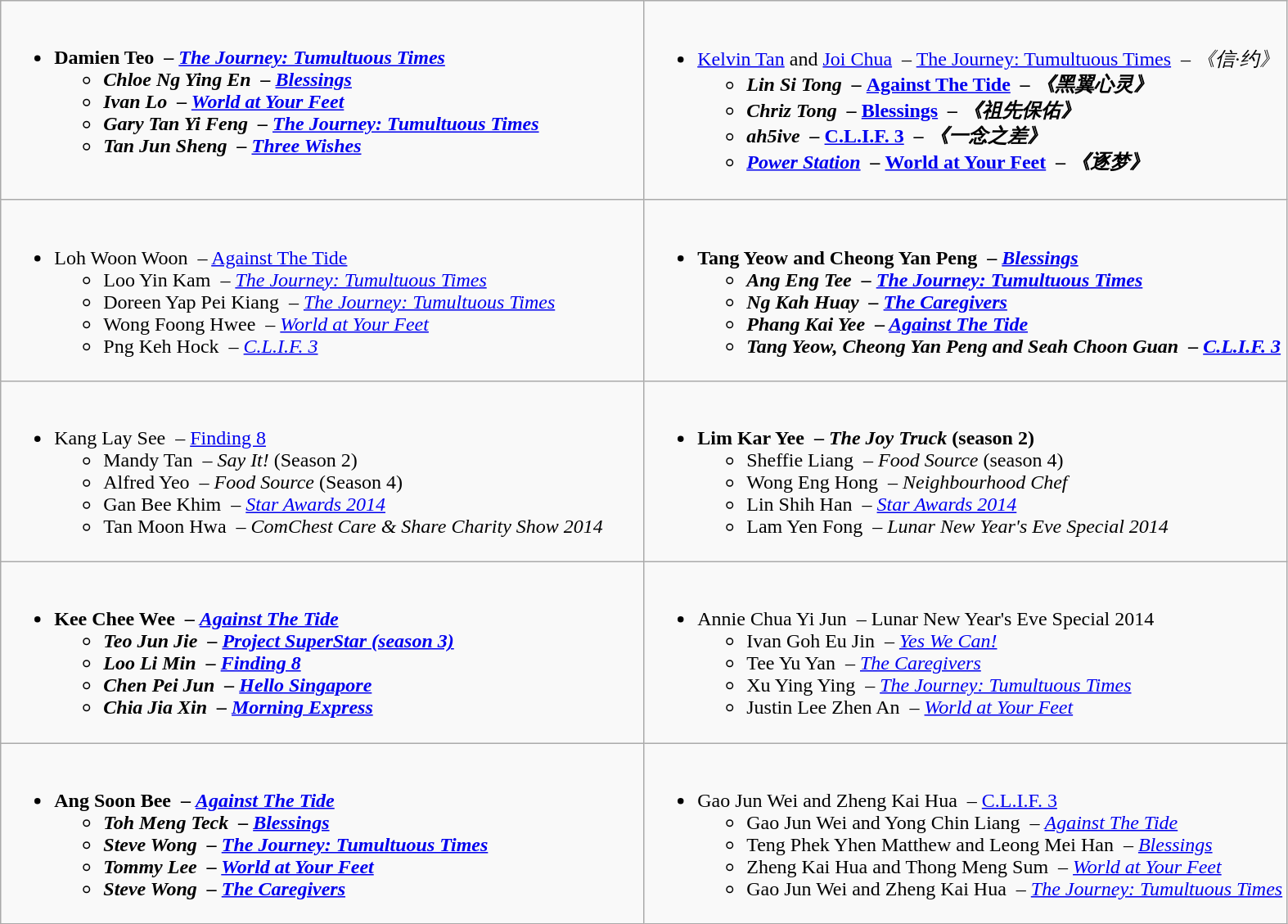<table class=wikitable>
<tr>
<td valign="top" width="50%"><br><div></div><ul><li><strong>Damien Teo  – <em><a href='#'>The Journey: Tumultuous Times</a><strong><em><ul><li>Chloe Ng Ying En   – </em><a href='#'>Blessings</a><em></li><li>Ivan Lo  – </em><a href='#'>World at Your Feet</a><em></li><li>Gary Tan Yi Feng  – </em><a href='#'>The Journey: Tumultuous Times</a><em></li><li>Tan Jun Sheng  – </em><a href='#'>Three Wishes</a><em></li></ul></li></ul></td>
<td valign="top" width="50%"><br><div></div><ul><li></strong><a href='#'>Kelvin Tan</a> and <a href='#'>Joi Chua</a>  – </em><a href='#'>The Journey: Tumultuous Times</a><em>  – 《信·约》<strong><ul><li>Lin Si Tong  – </em><a href='#'>Against The Tide</a><em>  – 《黑翼心灵》</li><li>Chriz Tong  – </em><a href='#'>Blessings</a><em>  – 《祖先保佑》</li><li>ah5ive  – </em><a href='#'>C.L.I.F. 3</a><em>  – 《一念之差》</li><li><a href='#'>Power Station</a>  – </em><a href='#'>World at Your Feet</a><em>  – 《逐梦》</li></ul></li></ul></td>
</tr>
<tr>
<td valign="top" width="50%"><br><div></div><ul><li></strong>Loh Woon Woon  – </em><a href='#'>Against The Tide</a></em></strong><ul><li>Loo Yin Kam  – <em><a href='#'>The Journey: Tumultuous Times</a></em></li><li>Doreen Yap Pei Kiang   – <em><a href='#'>The Journey: Tumultuous Times</a></em></li><li>Wong Foong Hwee   – <em><a href='#'>World at Your Feet</a></em></li><li>Png Keh Hock  – <em><a href='#'>C.L.I.F. 3</a></em></li></ul></li></ul></td>
<td valign="top" width="50%"><br><div></div><ul><li><strong>Tang Yeow and Cheong Yan Peng  – <em><a href='#'>Blessings</a><strong><em><ul><li>Ang Eng Tee  – </em><a href='#'>The Journey: Tumultuous Times</a><em></li><li>Ng Kah Huay  – </em><a href='#'>The Caregivers</a><em></li><li>Phang Kai Yee  – </em><a href='#'>Against The Tide</a><em></li><li>Tang Yeow, Cheong Yan Peng and Seah Choon Guan  – </em><a href='#'>C.L.I.F. 3</a><em></li></ul></li></ul></td>
</tr>
<tr>
<td valign="top" width="50%"><br><div></div><ul><li></strong>Kang Lay See  – </em><a href='#'>Finding 8</a></em></strong><ul><li>Mandy Tan   – <em>Say It!</em> (Season 2)</li><li>Alfred Yeo  – <em>Food Source</em> (Season 4)</li><li>Gan Bee Khim  – <em><a href='#'>Star Awards 2014</a></em></li><li>Tan Moon Hwa  – <em>ComChest Care & Share Charity Show 2014</em></li></ul></li></ul></td>
<td valign="top" width="50%"><br><div></div><ul><li><strong>Lim Kar Yee  – <em>The Joy Truck</em> (season 2)</strong><ul><li>Sheffie Liang  – <em>Food Source</em> (season 4)</li><li>Wong Eng Hong  – <em>Neighbourhood Chef</em></li><li>Lin Shih Han  – <em><a href='#'>Star Awards 2014</a></em></li><li>Lam Yen Fong  – <em>Lunar New Year's Eve Special 2014</em></li></ul></li></ul></td>
</tr>
<tr>
<td valign="top" width="50%"><br><div></div><ul><li><strong>Kee Chee Wee  – <em><a href='#'>Against The Tide</a><strong><em><ul><li>Teo Jun Jie   – <a href='#'></em>Project SuperStar<em> (season 3)</a></li><li>Loo Li Min  – </em><a href='#'>Finding 8</a><em></li><li>Chen Pei Jun  – </em><a href='#'>Hello Singapore</a><em></li><li>Chia Jia Xin  – </em><a href='#'>Morning Express</a><em></li></ul></li></ul></td>
<td valign="top" width="50%"><br><div></div><ul><li></strong>Annie Chua Yi Jun  – </em>Lunar New Year's Eve Special 2014</em></strong><ul><li>Ivan Goh Eu Jin   – <em><a href='#'>Yes We Can!</a></em></li><li>Tee Yu Yan   – <em><a href='#'>The Caregivers</a></em></li><li>Xu Ying Ying   – <em><a href='#'>The Journey: Tumultuous Times</a></em></li><li>Justin Lee Zhen An  – <em><a href='#'>World at Your Feet</a></em></li></ul></li></ul></td>
</tr>
<tr>
<td valign="top" width="50%"><br><div></div><ul><li><strong>Ang Soon Bee  – <em><a href='#'>Against The Tide</a><strong><em><ul><li>Toh Meng Teck  – </em><a href='#'>Blessings</a><em></li><li>Steve Wong  – </em><a href='#'>The Journey: Tumultuous Times</a><em></li><li>Tommy Lee  – </em><a href='#'>World at Your Feet</a><em></li><li>Steve Wong  –  </em><a href='#'>The Caregivers</a><em></li></ul></li></ul></td>
<td valign="top" width="50%"><br><div></div><ul><li></strong>Gao Jun Wei and Zheng Kai Hua  – </em><a href='#'>C.L.I.F. 3</a></em></strong><ul><li>Gao Jun Wei and Yong Chin Liang  – <em><a href='#'>Against The Tide</a></em></li><li>Teng Phek Yhen Matthew and Leong Mei Han  –  <em><a href='#'>Blessings</a></em></li><li>Zheng Kai Hua and Thong Meng Sum  – <em><a href='#'>World at Your Feet</a></em></li><li>Gao Jun Wei and Zheng Kai Hua  –  <em><a href='#'>The Journey: Tumultuous Times</a></em></li></ul></li></ul></td>
</tr>
</table>
